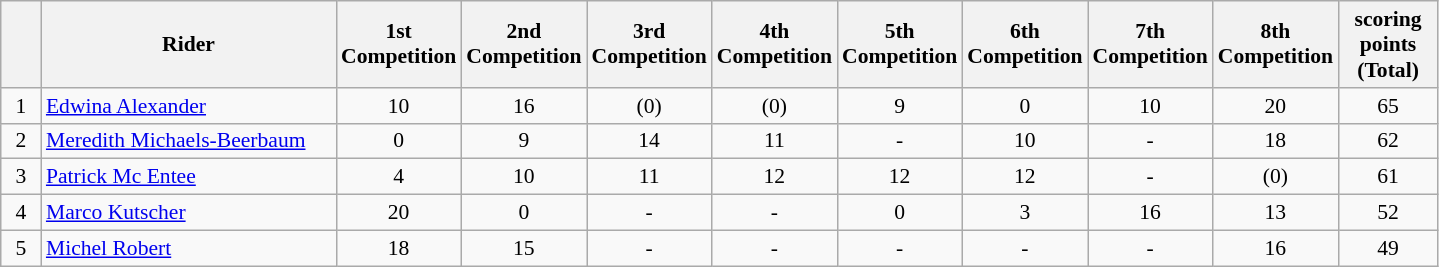<table class="wikitable" style="font-size: 90%">
<tr>
<th width=20></th>
<th width=190>Rider</th>
<th>1st<br>Competition</th>
<th>2nd<br>Competition</th>
<th>3rd<br>Competition</th>
<th>4th<br>Competition</th>
<th>5th<br>Competition</th>
<th>6th<br>Competition</th>
<th>7th<br>Competition</th>
<th>8th<br>Competition</th>
<th width=60>scoring<br>points<br>(Total)</th>
</tr>
<tr>
<td align=center>1</td>
<td> <a href='#'>Edwina Alexander</a></td>
<td align=center>10</td>
<td align=center>16</td>
<td align=center>(0)</td>
<td align=center>(0)</td>
<td align=center>9</td>
<td align=center>0</td>
<td align=center>10</td>
<td align=center>20</td>
<td align=center>65</td>
</tr>
<tr>
<td align=center>2</td>
<td> <a href='#'>Meredith Michaels-Beerbaum</a></td>
<td align=center>0</td>
<td align=center>9</td>
<td align=center>14</td>
<td align=center>11</td>
<td align=center>-</td>
<td align=center>10</td>
<td align=center>-</td>
<td align=center>18</td>
<td align=center>62</td>
</tr>
<tr>
<td align=center>3</td>
<td> <a href='#'>Patrick Mc Entee</a></td>
<td align=center>4</td>
<td align=center>10</td>
<td align=center>11</td>
<td align=center>12</td>
<td align=center>12</td>
<td align=center>12</td>
<td align=center>-</td>
<td align=center>(0)</td>
<td align=center>61</td>
</tr>
<tr>
<td align=center>4</td>
<td> <a href='#'>Marco Kutscher</a></td>
<td align=center>20</td>
<td align=center>0</td>
<td align=center>-</td>
<td align=center>-</td>
<td align=center>0</td>
<td align=center>3</td>
<td align=center>16</td>
<td align=center>13</td>
<td align=center>52</td>
</tr>
<tr>
<td align=center>5</td>
<td> <a href='#'>Michel Robert</a></td>
<td align=center>18</td>
<td align=center>15</td>
<td align=center>-</td>
<td align=center>-</td>
<td align=center>-</td>
<td align=center>-</td>
<td align=center>-</td>
<td align=center>16</td>
<td align=center>49</td>
</tr>
</table>
